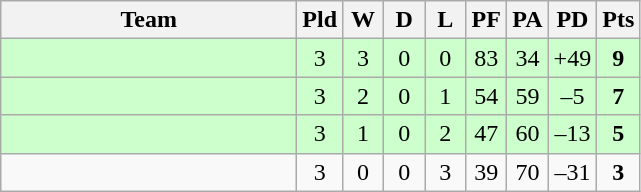<table class="wikitable" style="text-align:center;">
<tr>
<th width="190">Team</th>
<th width="20" abbr="Played">Pld</th>
<th width="20" abbr="Won">W</th>
<th width="20" abbr="Drawn">D</th>
<th width="20" abbr="Lost">L</th>
<th width="20" abbr="Points for">PF</th>
<th width="20" abbr="Points against">PA</th>
<th width="25" abbr="Points difference">PD</th>
<th width="20" abbr="Points">Pts</th>
</tr>
<tr style="background:#ccffcc">
<td align="left"></td>
<td>3</td>
<td>3</td>
<td>0</td>
<td>0</td>
<td>83</td>
<td>34</td>
<td>+49</td>
<td><strong>9</strong></td>
</tr>
<tr style="background:#ccffcc">
<td align="left"></td>
<td>3</td>
<td>2</td>
<td>0</td>
<td>1</td>
<td>54</td>
<td>59</td>
<td>–5</td>
<td><strong>7</strong></td>
</tr>
<tr style="background:#ccffcc">
<td align="left"></td>
<td>3</td>
<td>1</td>
<td>0</td>
<td>2</td>
<td>47</td>
<td>60</td>
<td>–13</td>
<td><strong>5</strong></td>
</tr>
<tr>
<td align="left"></td>
<td>3</td>
<td>0</td>
<td>0</td>
<td>3</td>
<td>39</td>
<td>70</td>
<td>–31</td>
<td><strong>3</strong></td>
</tr>
</table>
